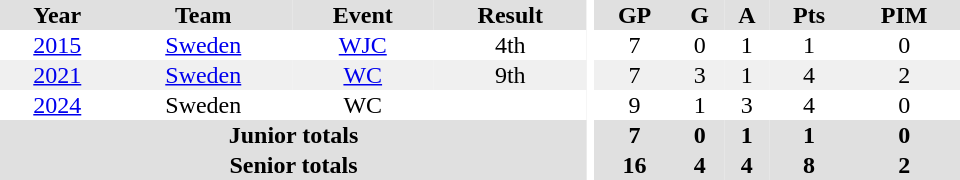<table border="0" cellpadding="1" cellspacing="0" ID="Table3" style="text-align:center; width:40em">
<tr ALIGN="center" bgcolor="#e0e0e0">
<th>Year</th>
<th>Team</th>
<th>Event</th>
<th>Result</th>
<th rowspan="99" bgcolor="#fff"></th>
<th>GP</th>
<th>G</th>
<th>A</th>
<th>Pts</th>
<th>PIM</th>
</tr>
<tr>
<td><a href='#'>2015</a></td>
<td><a href='#'>Sweden</a></td>
<td><a href='#'>WJC</a></td>
<td>4th</td>
<td>7</td>
<td>0</td>
<td>1</td>
<td>1</td>
<td>0</td>
</tr>
<tr bgcolor="#f0f0f0">
<td><a href='#'>2021</a></td>
<td><a href='#'>Sweden</a></td>
<td><a href='#'>WC</a></td>
<td>9th</td>
<td>7</td>
<td>3</td>
<td>1</td>
<td>4</td>
<td>2</td>
</tr>
<tr>
<td><a href='#'>2024</a></td>
<td>Sweden</td>
<td>WC</td>
<td></td>
<td>9</td>
<td>1</td>
<td>3</td>
<td>4</td>
<td>0</td>
</tr>
<tr bgcolor="#e0e0e0">
<th colspan="4">Junior totals</th>
<th>7</th>
<th>0</th>
<th>1</th>
<th>1</th>
<th>0</th>
</tr>
<tr bgcolor="#e0e0e0">
<th colspan="4">Senior totals</th>
<th>16</th>
<th>4</th>
<th>4</th>
<th>8</th>
<th>2</th>
</tr>
</table>
